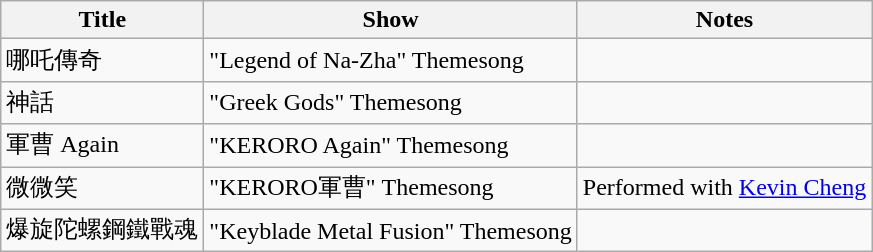<table class="wikitable sortable">
<tr>
<th>Title</th>
<th>Show</th>
<th>Notes</th>
</tr>
<tr>
<td>哪吒傳奇</td>
<td>"Legend of Na-Zha" Themesong</td>
<td></td>
</tr>
<tr>
<td>神話</td>
<td>"Greek Gods" Themesong</td>
<td></td>
</tr>
<tr>
<td>軍曹 Again</td>
<td>"KERORO Again" Themesong</td>
<td></td>
</tr>
<tr>
<td>微微笑</td>
<td>"KERORO軍曹" Themesong</td>
<td>Performed with <a href='#'>Kevin Cheng</a></td>
</tr>
<tr>
<td>爆旋陀螺鋼鐵戰魂</td>
<td>"Keyblade Metal Fusion" Themesong</td>
<td></td>
</tr>
</table>
